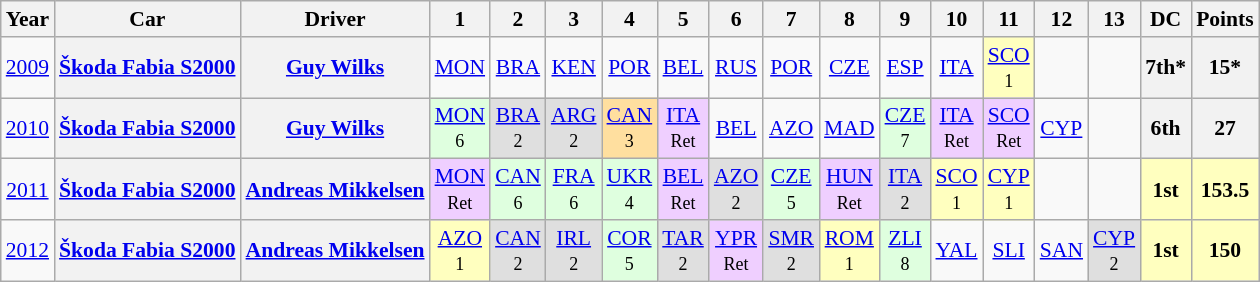<table class="wikitable" style="text-align:center; font-size:90%;">
<tr>
<th>Year</th>
<th>Car</th>
<th>Driver</th>
<th>1</th>
<th>2</th>
<th>3</th>
<th>4</th>
<th>5</th>
<th>6</th>
<th>7</th>
<th>8</th>
<th>9</th>
<th>10</th>
<th>11</th>
<th>12</th>
<th>13</th>
<th>DC</th>
<th>Points</th>
</tr>
<tr>
<td><a href='#'>2009</a></td>
<th><a href='#'>Škoda Fabia S2000</a></th>
<th> <a href='#'>Guy Wilks</a></th>
<td><a href='#'>MON</a></td>
<td><a href='#'>BRA</a></td>
<td><a href='#'>KEN</a></td>
<td><a href='#'>POR</a></td>
<td><a href='#'>BEL</a></td>
<td><a href='#'>RUS</a></td>
<td><a href='#'>POR</a></td>
<td><a href='#'>CZE</a></td>
<td><a href='#'>ESP</a></td>
<td><a href='#'>ITA</a></td>
<td style="background:#FFFFBF;"><a href='#'>SCO</a><br><small>1</small></td>
<td></td>
<td></td>
<th>7th*</th>
<th>15*</th>
</tr>
<tr>
<td><a href='#'>2010</a></td>
<th><a href='#'>Škoda Fabia S2000</a></th>
<th> <a href='#'>Guy Wilks</a></th>
<td style="background:#DFFFDF;"><a href='#'>MON</a><br><small>6</small></td>
<td style="background:#DFDFDF;"><a href='#'>BRA</a><br><small>2</small></td>
<td style="background:#DFDFDF;"><a href='#'>ARG</a><br><small>2</small></td>
<td style="background:#FFDF9F;"><a href='#'>CAN</a><br><small>3</small></td>
<td style="background:#EFCFFF;"><a href='#'>ITA</a><br><small>Ret</small></td>
<td><a href='#'>BEL</a></td>
<td><a href='#'>AZO</a></td>
<td><a href='#'>MAD</a></td>
<td style="background:#DFFFDF;"><a href='#'>CZE</a><br><small>7</small></td>
<td style="background:#EFCFFF;"><a href='#'>ITA</a><br><small>Ret</small></td>
<td style="background:#EFCFFF;"><a href='#'>SCO</a><br><small>Ret</small></td>
<td><a href='#'>CYP</a></td>
<td></td>
<th>6th</th>
<th>27</th>
</tr>
<tr>
<td><a href='#'>2011</a></td>
<th><a href='#'>Škoda Fabia S2000</a></th>
<th> <a href='#'>Andreas Mikkelsen</a></th>
<td style="background:#EFCFFF;"><a href='#'>MON</a><br><small>Ret</small></td>
<td style="background:#DFFFDF;"><a href='#'>CAN</a><br><small>6</small></td>
<td style="background:#DFFFDF;"><a href='#'>FRA</a><br><small>6</small></td>
<td style="background:#DFFFDF;"><a href='#'>UKR</a><br><small>4</small></td>
<td style="background:#EFCFFF;"><a href='#'>BEL</a> <br><small>Ret</small></td>
<td style="background:#DFDFDF;"><a href='#'>AZO</a><br><small>2</small></td>
<td style="background:#DFFFDF;"><a href='#'>CZE</a><br><small>5</small></td>
<td style="background:#EFCFFF;"><a href='#'>HUN</a> <br><small>Ret</small></td>
<td style="background:#DFDFDF;"><a href='#'>ITA</a><br><small>2</small></td>
<td style="background:#FFFFBF;"><a href='#'>SCO</a><br><small>1</small></td>
<td style="background:#FFFFBF;"><a href='#'>CYP</a><br><small>1</small></td>
<td></td>
<td></td>
<td style="background:#FFFFBF;"><strong>1st</strong></td>
<td style="background:#FFFFBF;"><strong>153.5</strong></td>
</tr>
<tr>
<td><a href='#'>2012</a></td>
<th><a href='#'>Škoda Fabia S2000</a></th>
<th> <a href='#'>Andreas Mikkelsen</a></th>
<td style="background:#FFFFBF;"><a href='#'>AZO</a> <br><small>1</small></td>
<td style="background:#DFDFDF;"><a href='#'>CAN</a> <br><small>2</small></td>
<td style="background:#DFDFDF;"><a href='#'>IRL</a><br><small>2</small></td>
<td style="background:#DFFFDF;"><a href='#'>COR</a><br><small>5</small></td>
<td style="background:#DFDFDF;"><a href='#'>TAR</a><br><small>2</small></td>
<td style="background:#EFCFFF;"><a href='#'>YPR</a><br><small>Ret</small></td>
<td style="background:#DFDFDF;"><a href='#'>SMR</a><br><small>2</small></td>
<td style="background:#FFFFBF;"><a href='#'>ROM</a><br><small>1</small></td>
<td style="background:#DFFFDF;"><a href='#'>ZLI</a><br><small>8</small></td>
<td><a href='#'>YAL</a></td>
<td><a href='#'>SLI</a></td>
<td><a href='#'>SAN</a></td>
<td style="background:#DFDFDF;"><a href='#'>CYP</a><br><small>2</small></td>
<td style="background:#FFFFBF;"><strong>1st</strong></td>
<td style="background:#FFFFBF;"><strong>150</strong></td>
</tr>
</table>
